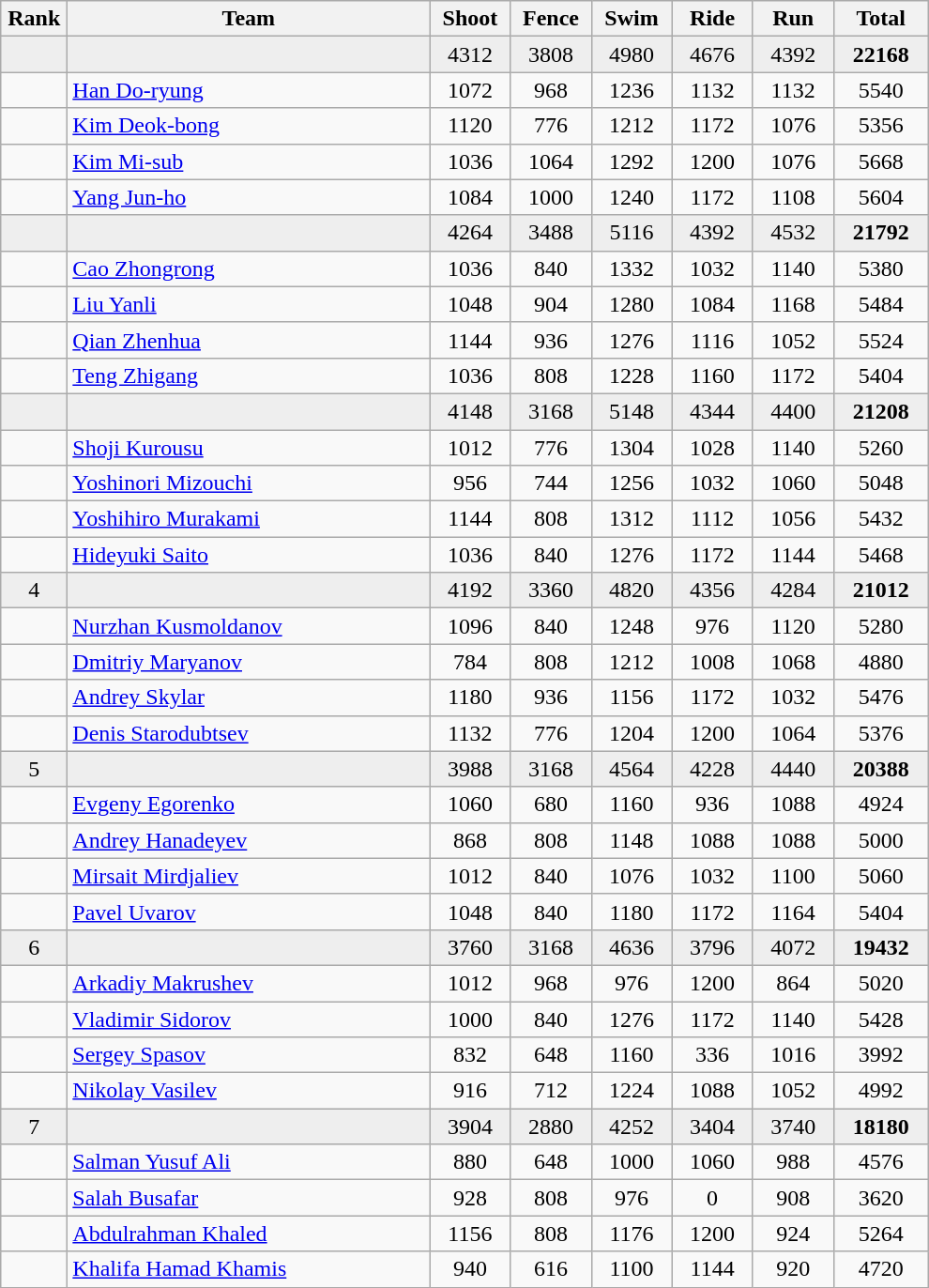<table class=wikitable style="text-align:center">
<tr>
<th width=40>Rank</th>
<th width=250>Team</th>
<th width=50>Shoot</th>
<th width=50>Fence</th>
<th width=50>Swim</th>
<th width=50>Ride</th>
<th width=50>Run</th>
<th width=60>Total</th>
</tr>
<tr bgcolor=eeeeee>
<td></td>
<td align=left></td>
<td>4312</td>
<td>3808</td>
<td>4980</td>
<td>4676</td>
<td>4392</td>
<td><strong>22168</strong></td>
</tr>
<tr>
<td></td>
<td align=left><a href='#'>Han Do-ryung</a></td>
<td>1072</td>
<td>968</td>
<td>1236</td>
<td>1132</td>
<td>1132</td>
<td>5540</td>
</tr>
<tr>
<td></td>
<td align=left><a href='#'>Kim Deok-bong</a></td>
<td>1120</td>
<td>776</td>
<td>1212</td>
<td>1172</td>
<td>1076</td>
<td>5356</td>
</tr>
<tr>
<td></td>
<td align=left><a href='#'>Kim Mi-sub</a></td>
<td>1036</td>
<td>1064</td>
<td>1292</td>
<td>1200</td>
<td>1076</td>
<td>5668</td>
</tr>
<tr>
<td></td>
<td align=left><a href='#'>Yang Jun-ho</a></td>
<td>1084</td>
<td>1000</td>
<td>1240</td>
<td>1172</td>
<td>1108</td>
<td>5604</td>
</tr>
<tr bgcolor=eeeeee>
<td></td>
<td align=left></td>
<td>4264</td>
<td>3488</td>
<td>5116</td>
<td>4392</td>
<td>4532</td>
<td><strong>21792</strong></td>
</tr>
<tr>
<td></td>
<td align=left><a href='#'>Cao Zhongrong</a></td>
<td>1036</td>
<td>840</td>
<td>1332</td>
<td>1032</td>
<td>1140</td>
<td>5380</td>
</tr>
<tr>
<td></td>
<td align=left><a href='#'>Liu Yanli</a></td>
<td>1048</td>
<td>904</td>
<td>1280</td>
<td>1084</td>
<td>1168</td>
<td>5484</td>
</tr>
<tr>
<td></td>
<td align=left><a href='#'>Qian Zhenhua</a></td>
<td>1144</td>
<td>936</td>
<td>1276</td>
<td>1116</td>
<td>1052</td>
<td>5524</td>
</tr>
<tr>
<td></td>
<td align=left><a href='#'>Teng Zhigang</a></td>
<td>1036</td>
<td>808</td>
<td>1228</td>
<td>1160</td>
<td>1172</td>
<td>5404</td>
</tr>
<tr bgcolor=eeeeee>
<td></td>
<td align=left></td>
<td>4148</td>
<td>3168</td>
<td>5148</td>
<td>4344</td>
<td>4400</td>
<td><strong>21208</strong></td>
</tr>
<tr>
<td></td>
<td align=left><a href='#'>Shoji Kurousu</a></td>
<td>1012</td>
<td>776</td>
<td>1304</td>
<td>1028</td>
<td>1140</td>
<td>5260</td>
</tr>
<tr>
<td></td>
<td align=left><a href='#'>Yoshinori Mizouchi</a></td>
<td>956</td>
<td>744</td>
<td>1256</td>
<td>1032</td>
<td>1060</td>
<td>5048</td>
</tr>
<tr>
<td></td>
<td align=left><a href='#'>Yoshihiro Murakami</a></td>
<td>1144</td>
<td>808</td>
<td>1312</td>
<td>1112</td>
<td>1056</td>
<td>5432</td>
</tr>
<tr>
<td></td>
<td align=left><a href='#'>Hideyuki Saito</a></td>
<td>1036</td>
<td>840</td>
<td>1276</td>
<td>1172</td>
<td>1144</td>
<td>5468</td>
</tr>
<tr bgcolor=eeeeee>
<td>4</td>
<td align=left></td>
<td>4192</td>
<td>3360</td>
<td>4820</td>
<td>4356</td>
<td>4284</td>
<td><strong>21012</strong></td>
</tr>
<tr>
<td></td>
<td align=left><a href='#'>Nurzhan Kusmoldanov</a></td>
<td>1096</td>
<td>840</td>
<td>1248</td>
<td>976</td>
<td>1120</td>
<td>5280</td>
</tr>
<tr>
<td></td>
<td align=left><a href='#'>Dmitriy Maryanov</a></td>
<td>784</td>
<td>808</td>
<td>1212</td>
<td>1008</td>
<td>1068</td>
<td>4880</td>
</tr>
<tr>
<td></td>
<td align=left><a href='#'>Andrey Skylar</a></td>
<td>1180</td>
<td>936</td>
<td>1156</td>
<td>1172</td>
<td>1032</td>
<td>5476</td>
</tr>
<tr>
<td></td>
<td align=left><a href='#'>Denis Starodubtsev</a></td>
<td>1132</td>
<td>776</td>
<td>1204</td>
<td>1200</td>
<td>1064</td>
<td>5376</td>
</tr>
<tr bgcolor=eeeeee>
<td>5</td>
<td align=left></td>
<td>3988</td>
<td>3168</td>
<td>4564</td>
<td>4228</td>
<td>4440</td>
<td><strong>20388</strong></td>
</tr>
<tr>
<td></td>
<td align=left><a href='#'>Evgeny Egorenko</a></td>
<td>1060</td>
<td>680</td>
<td>1160</td>
<td>936</td>
<td>1088</td>
<td>4924</td>
</tr>
<tr>
<td></td>
<td align=left><a href='#'>Andrey Hanadeyev</a></td>
<td>868</td>
<td>808</td>
<td>1148</td>
<td>1088</td>
<td>1088</td>
<td>5000</td>
</tr>
<tr>
<td></td>
<td align=left><a href='#'>Mirsait Mirdjaliev</a></td>
<td>1012</td>
<td>840</td>
<td>1076</td>
<td>1032</td>
<td>1100</td>
<td>5060</td>
</tr>
<tr>
<td></td>
<td align=left><a href='#'>Pavel Uvarov</a></td>
<td>1048</td>
<td>840</td>
<td>1180</td>
<td>1172</td>
<td>1164</td>
<td>5404</td>
</tr>
<tr bgcolor=eeeeee>
<td>6</td>
<td align=left></td>
<td>3760</td>
<td>3168</td>
<td>4636</td>
<td>3796</td>
<td>4072</td>
<td><strong>19432</strong></td>
</tr>
<tr>
<td></td>
<td align=left><a href='#'>Arkadiy Makrushev</a></td>
<td>1012</td>
<td>968</td>
<td>976</td>
<td>1200</td>
<td>864</td>
<td>5020</td>
</tr>
<tr>
<td></td>
<td align=left><a href='#'>Vladimir Sidorov</a></td>
<td>1000</td>
<td>840</td>
<td>1276</td>
<td>1172</td>
<td>1140</td>
<td>5428</td>
</tr>
<tr>
<td></td>
<td align=left><a href='#'>Sergey Spasov</a></td>
<td>832</td>
<td>648</td>
<td>1160</td>
<td>336</td>
<td>1016</td>
<td>3992</td>
</tr>
<tr>
<td></td>
<td align=left><a href='#'>Nikolay Vasilev</a></td>
<td>916</td>
<td>712</td>
<td>1224</td>
<td>1088</td>
<td>1052</td>
<td>4992</td>
</tr>
<tr bgcolor=eeeeee>
<td>7</td>
<td align=left></td>
<td>3904</td>
<td>2880</td>
<td>4252</td>
<td>3404</td>
<td>3740</td>
<td><strong>18180</strong></td>
</tr>
<tr>
<td></td>
<td align=left><a href='#'>Salman Yusuf Ali</a></td>
<td>880</td>
<td>648</td>
<td>1000</td>
<td>1060</td>
<td>988</td>
<td>4576</td>
</tr>
<tr>
<td></td>
<td align=left><a href='#'>Salah Busafar</a></td>
<td>928</td>
<td>808</td>
<td>976</td>
<td>0</td>
<td>908</td>
<td>3620</td>
</tr>
<tr>
<td></td>
<td align=left><a href='#'>Abdulrahman Khaled</a></td>
<td>1156</td>
<td>808</td>
<td>1176</td>
<td>1200</td>
<td>924</td>
<td>5264</td>
</tr>
<tr>
<td></td>
<td align=left><a href='#'>Khalifa Hamad Khamis</a></td>
<td>940</td>
<td>616</td>
<td>1100</td>
<td>1144</td>
<td>920</td>
<td>4720</td>
</tr>
</table>
